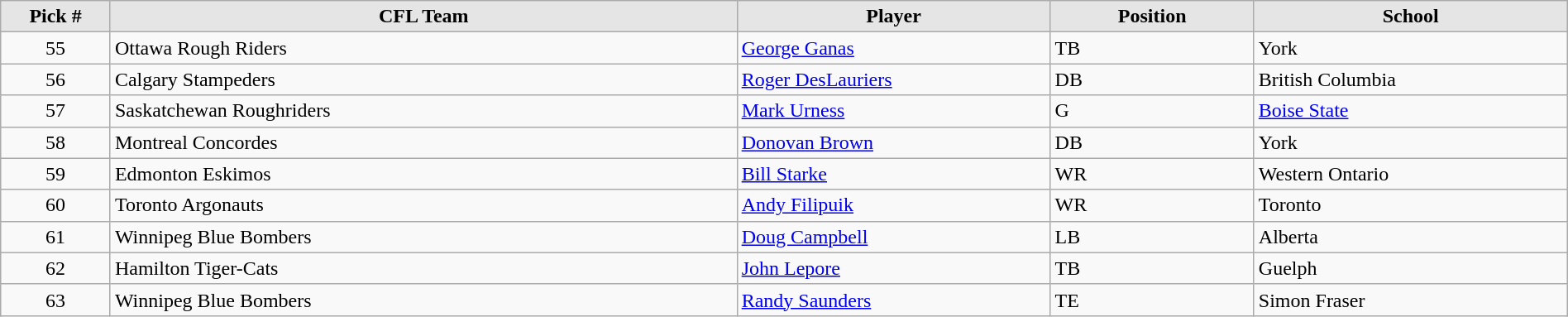<table class="wikitable" style="width: 100%">
<tr>
<th style="background:#E5E5E5;" width=7%>Pick #</th>
<th width=40% style="background:#E5E5E5;">CFL Team</th>
<th width=20% style="background:#E5E5E5;">Player</th>
<th width=13% style="background:#E5E5E5;">Position</th>
<th width=20% style="background:#E5E5E5;">School</th>
</tr>
<tr>
<td align=center>55</td>
<td>Ottawa Rough Riders</td>
<td><a href='#'>George Ganas</a></td>
<td>TB</td>
<td>York</td>
</tr>
<tr>
<td align=center>56</td>
<td>Calgary Stampeders</td>
<td><a href='#'>Roger DesLauriers</a></td>
<td>DB</td>
<td>British Columbia</td>
</tr>
<tr>
<td align=center>57</td>
<td>Saskatchewan Roughriders</td>
<td><a href='#'>Mark Urness</a></td>
<td>G</td>
<td><a href='#'>Boise State</a></td>
</tr>
<tr>
<td align=center>58</td>
<td>Montreal Concordes</td>
<td><a href='#'>Donovan Brown</a></td>
<td>DB</td>
<td>York</td>
</tr>
<tr>
<td align=center>59</td>
<td>Edmonton Eskimos</td>
<td><a href='#'>Bill Starke</a></td>
<td>WR</td>
<td>Western Ontario</td>
</tr>
<tr>
<td align=center>60</td>
<td>Toronto Argonauts</td>
<td><a href='#'>Andy Filipuik</a></td>
<td>WR</td>
<td>Toronto</td>
</tr>
<tr>
<td align=center>61</td>
<td>Winnipeg Blue Bombers</td>
<td><a href='#'>Doug Campbell</a></td>
<td>LB</td>
<td>Alberta</td>
</tr>
<tr>
<td align=center>62</td>
<td>Hamilton Tiger-Cats</td>
<td><a href='#'>John Lepore</a></td>
<td>TB</td>
<td>Guelph</td>
</tr>
<tr>
<td align=center>63</td>
<td>Winnipeg Blue Bombers</td>
<td><a href='#'>Randy Saunders</a></td>
<td>TE</td>
<td>Simon Fraser</td>
</tr>
</table>
